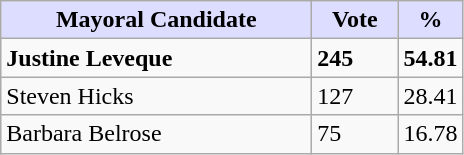<table class="wikitable">
<tr>
<th style="background:#ddf; width:200px;">Mayoral Candidate</th>
<th style="background:#ddf; width:50px;">Vote</th>
<th style="background:#ddf; width:30px;">%</th>
</tr>
<tr>
<td><strong>Justine Leveque</strong></td>
<td><strong>245</strong></td>
<td><strong>54.81</strong></td>
</tr>
<tr>
<td>Steven Hicks</td>
<td>127</td>
<td>28.41</td>
</tr>
<tr>
<td>Barbara Belrose</td>
<td>75</td>
<td>16.78</td>
</tr>
</table>
